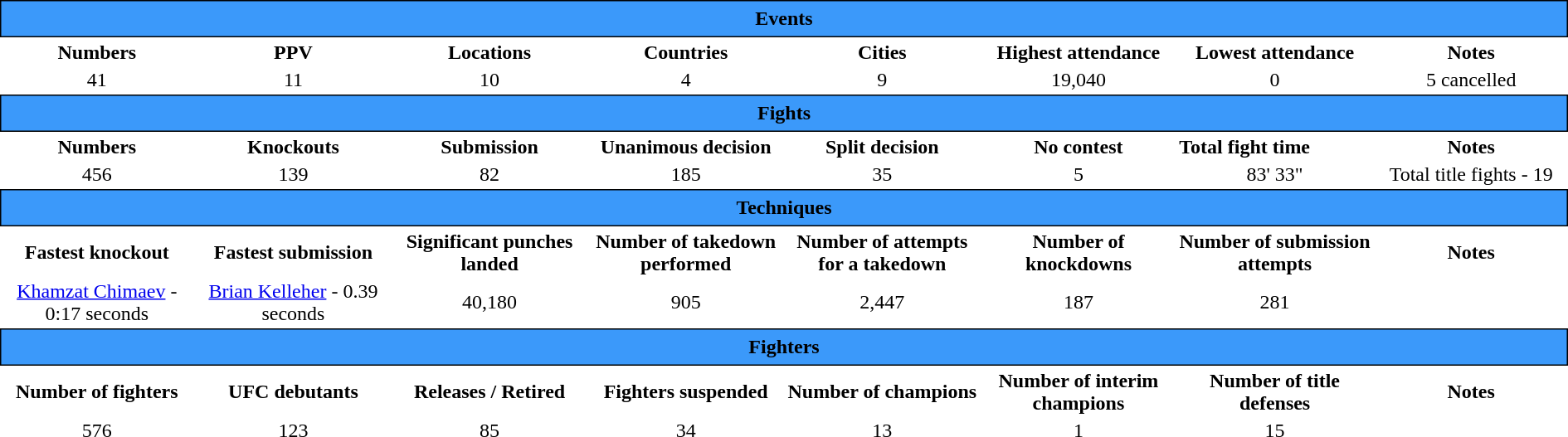<table class=" style="font-size:90%; width:70%">
<tr>
<th colspan="8" style="border: 1px solid black; padding: 5px; background: #3B99FA;">Events</th>
</tr>
<tr>
<th width="10%" style="text-align: center">Numbers</th>
<th width="10%" style="text-align: center">PPV</th>
<th width="10%" style="text-align: center">Locations</th>
<th width="10%" style="text-align: center">Countries</th>
<th width="10%">Cities</th>
<th width="10%" style="text-align: center">Highest attendance</th>
<th width="10%" style="text-align: center">Lowest attendance</th>
<th width="10%" style="text-align: center">Notes</th>
</tr>
<tr>
<td style="text-align: center">41</td>
<td style="text-align: center">11</td>
<td style="text-align: center">10</td>
<td style="text-align: center">4</td>
<td style="text-align: center">9</td>
<td style="text-align: center">19,040</td>
<td style="text-align: center">0</td>
<td style="text-align: center">5 cancelled</td>
</tr>
<tr>
<th colspan="8" style="border: 1px solid black; padding: 5px; background: #3B99FA;">Fights</th>
</tr>
<tr>
<th width="10%" style="text-align: center">Numbers</th>
<th width="10%" style="text-align: center">Knockouts</th>
<th width="10%" style="text-align: center">Submission</th>
<th width="10%" style="text-align: center">Unanimous decision</th>
<th width="10%" style="text-align: center">Split decision</th>
<th width="10%" style="text-align: center">No contest</th>
<td><strong>Total fight time</strong></td>
<th>Notes</th>
</tr>
<tr>
<td style="text-align: center">456</td>
<td style="text-align: center">139</td>
<td style="text-align: center">82</td>
<td style="text-align: center">185</td>
<td style="text-align: center">35</td>
<td style="text-align: center">5</td>
<td style="text-align: center">83' 33"</td>
<td style="text-align: center">Total title fights - 19</td>
</tr>
<tr>
<th colspan="8" style="border: 1px solid black; padding: 5px; background: #3B99FA;">Techniques</th>
</tr>
<tr>
<th width="10%" style="text-align: center">Fastest knockout</th>
<th width="10%" style="text-align: center">Fastest submission</th>
<th width="10%" style="text-align: center">Significant punches landed</th>
<th width="10%" style="text-align: center">Number of takedown performed</th>
<th width="10%" style="text-align: center">Number of attempts for a takedown</th>
<th width="10%" style="text-align: center">Number of knockdowns</th>
<th width="10%" style="text-align: center">Number of submission attempts</th>
<th width="10%" style="text-align: center">Notes</th>
</tr>
<tr>
<td style="text-align: center"><a href='#'>Khamzat Chimaev</a> - 0:17 seconds</td>
<td style="text-align: center"><a href='#'>Brian Kelleher</a> - 0.39 seconds</td>
<td style="text-align: center">40,180</td>
<td style="text-align: center">905</td>
<td style="text-align: center">2,447</td>
<td style="text-align: center">187</td>
<td style="text-align: center">281</td>
<td style="text-align: center"></td>
</tr>
<tr>
<th colspan="8" style="border: 1px solid black; padding: 5px; background: #3B99FA;">Fighters</th>
</tr>
<tr>
<th width="10%" style="text-align: center">Number of fighters</th>
<th width="10%" style="text-align: center">UFC debutants</th>
<th width="10%" style="text-align: center">Releases / Retired</th>
<th width="10%" style="text-align: center">Fighters suspended</th>
<th width="10%" style="text-align: center">Number of champions</th>
<th width="10%" style="text-align: center">Number of interim champions</th>
<th width="10%" style="text-align: center">Number of title defenses</th>
<th width="10%" style="text-align: center">Notes</th>
</tr>
<tr>
<td style="text-align: center">576</td>
<td style="text-align: center">123</td>
<td style="text-align: center">85</td>
<td style="text-align: center">34</td>
<td style="text-align: center">13</td>
<td style="text-align: center">1</td>
<td style="text-align: center">15</td>
<td style="text-align: center"></td>
</tr>
<tr>
</tr>
</table>
